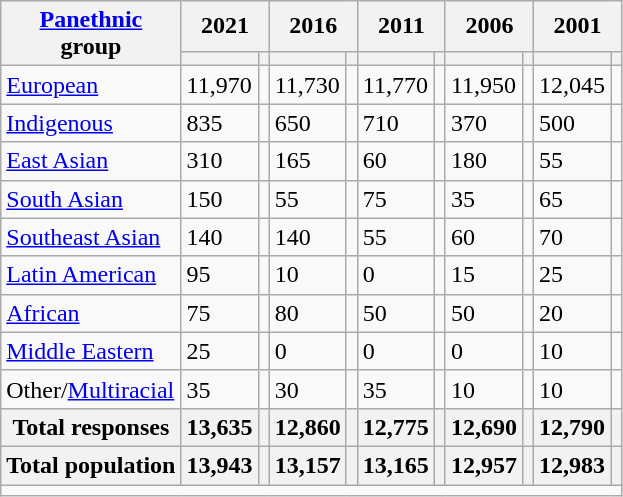<table class="wikitable collapsible sortable">
<tr>
<th rowspan="2"><a href='#'>Panethnic</a><br>group</th>
<th colspan="2">2021</th>
<th colspan="2">2016</th>
<th colspan="2">2011</th>
<th colspan="2">2006</th>
<th colspan="2">2001</th>
</tr>
<tr>
<th><a href='#'></a></th>
<th></th>
<th></th>
<th></th>
<th></th>
<th></th>
<th></th>
<th></th>
<th></th>
<th></th>
</tr>
<tr>
<td><a href='#'>European</a></td>
<td>11,970</td>
<td></td>
<td>11,730</td>
<td></td>
<td>11,770</td>
<td></td>
<td>11,950</td>
<td></td>
<td>12,045</td>
<td></td>
</tr>
<tr>
<td><a href='#'>Indigenous</a></td>
<td>835</td>
<td></td>
<td>650</td>
<td></td>
<td>710</td>
<td></td>
<td>370</td>
<td></td>
<td>500</td>
<td></td>
</tr>
<tr>
<td><a href='#'>East Asian</a></td>
<td>310</td>
<td></td>
<td>165</td>
<td></td>
<td>60</td>
<td></td>
<td>180</td>
<td></td>
<td>55</td>
<td></td>
</tr>
<tr>
<td><a href='#'>South Asian</a></td>
<td>150</td>
<td></td>
<td>55</td>
<td></td>
<td>75</td>
<td></td>
<td>35</td>
<td></td>
<td>65</td>
<td></td>
</tr>
<tr>
<td><a href='#'>Southeast Asian</a></td>
<td>140</td>
<td></td>
<td>140</td>
<td></td>
<td>55</td>
<td></td>
<td>60</td>
<td></td>
<td>70</td>
<td></td>
</tr>
<tr>
<td><a href='#'>Latin American</a></td>
<td>95</td>
<td></td>
<td>10</td>
<td></td>
<td>0</td>
<td></td>
<td>15</td>
<td></td>
<td>25</td>
<td></td>
</tr>
<tr>
<td><a href='#'>African</a></td>
<td>75</td>
<td></td>
<td>80</td>
<td></td>
<td>50</td>
<td></td>
<td>50</td>
<td></td>
<td>20</td>
<td></td>
</tr>
<tr>
<td><a href='#'>Middle Eastern</a></td>
<td>25</td>
<td></td>
<td>0</td>
<td></td>
<td>0</td>
<td></td>
<td>0</td>
<td></td>
<td>10</td>
<td></td>
</tr>
<tr>
<td>Other/<a href='#'>Multiracial</a></td>
<td>35</td>
<td></td>
<td>30</td>
<td></td>
<td>35</td>
<td></td>
<td>10</td>
<td></td>
<td>10</td>
<td></td>
</tr>
<tr>
<th>Total responses</th>
<th>13,635</th>
<th></th>
<th>12,860</th>
<th></th>
<th>12,775</th>
<th></th>
<th>12,690</th>
<th></th>
<th>12,790</th>
<th></th>
</tr>
<tr>
<th>Total population</th>
<th>13,943</th>
<th></th>
<th>13,157</th>
<th></th>
<th>13,165</th>
<th></th>
<th>12,957</th>
<th></th>
<th>12,983</th>
<th></th>
</tr>
<tr class="sortbottom">
<td colspan="15"></td>
</tr>
</table>
